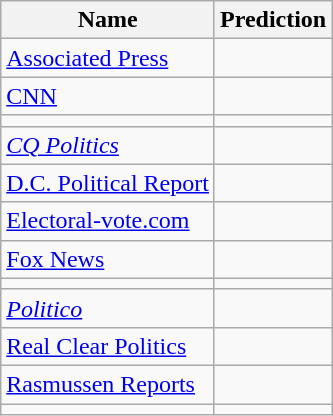<table class="wikitable sortable">
<tr valign=bottom>
<th>Name</th>
<th>Prediction</th>
</tr>
<tr>
<td><a href='#'>Associated Press</a></td>
<td></td>
</tr>
<tr>
<td><a href='#'>CNN</a></td>
<td></td>
</tr>
<tr>
<td></td>
<td></td>
</tr>
<tr>
<td><em><a href='#'>CQ Politics</a></em></td>
<td></td>
</tr>
<tr>
<td><a href='#'>D.C. Political Report</a></td>
<td></td>
</tr>
<tr>
<td><a href='#'>Electoral-vote.com</a></td>
<td></td>
</tr>
<tr>
<td><a href='#'>Fox News</a></td>
<td></td>
</tr>
<tr>
<td></td>
<td></td>
</tr>
<tr>
<td><em><a href='#'>Politico</a></em></td>
<td></td>
</tr>
<tr>
<td><a href='#'>Real Clear Politics</a></td>
<td></td>
</tr>
<tr>
<td><a href='#'>Rasmussen Reports</a></td>
<td></td>
</tr>
<tr>
<td></td>
<td></td>
</tr>
</table>
